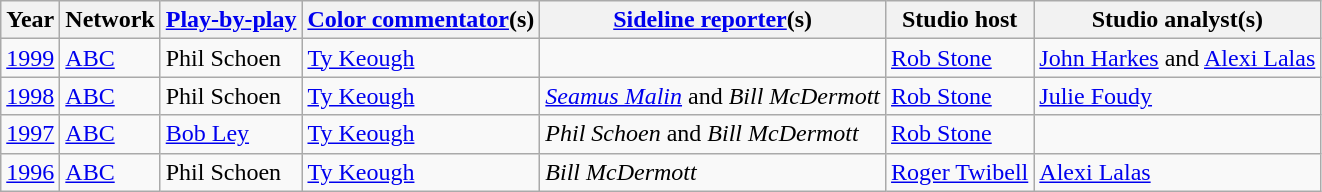<table class="wikitable">
<tr>
<th>Year</th>
<th>Network</th>
<th><a href='#'>Play-by-play</a></th>
<th><a href='#'>Color commentator</a>(s)</th>
<th><a href='#'>Sideline reporter</a>(s)</th>
<th>Studio host</th>
<th>Studio analyst(s)</th>
</tr>
<tr>
<td><a href='#'>1999</a></td>
<td><a href='#'>ABC</a></td>
<td>Phil Schoen</td>
<td><a href='#'>Ty Keough</a></td>
<td></td>
<td><a href='#'>Rob Stone</a></td>
<td><a href='#'>John Harkes</a> and <a href='#'>Alexi Lalas</a></td>
</tr>
<tr>
<td><a href='#'>1998</a></td>
<td><a href='#'>ABC</a></td>
<td>Phil Schoen</td>
<td><a href='#'>Ty Keough</a></td>
<td><em><a href='#'>Seamus Malin</a></em> and <em>Bill McDermott</em></td>
<td><a href='#'>Rob Stone</a></td>
<td><a href='#'>Julie Foudy</a></td>
</tr>
<tr>
<td><a href='#'>1997</a></td>
<td><a href='#'>ABC</a></td>
<td><a href='#'>Bob Ley</a></td>
<td><a href='#'>Ty Keough</a></td>
<td><em>Phil Schoen</em> and <em>Bill McDermott</em></td>
<td><a href='#'>Rob Stone</a></td>
<td></td>
</tr>
<tr>
<td><a href='#'>1996</a></td>
<td><a href='#'>ABC</a></td>
<td>Phil Schoen</td>
<td><a href='#'>Ty Keough</a></td>
<td><em>Bill McDermott</em></td>
<td><a href='#'>Roger Twibell</a></td>
<td><a href='#'>Alexi Lalas</a></td>
</tr>
</table>
